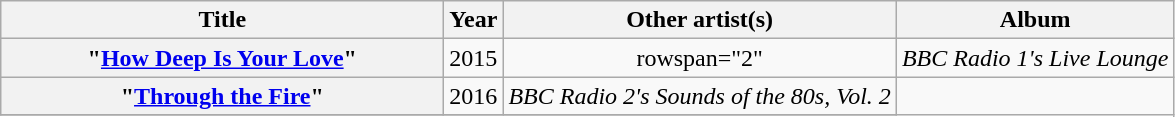<table class="wikitable plainrowheaders" style="text-align:center;">
<tr>
<th scope="col" style="width:18em;">Title</th>
<th scope="col">Year</th>
<th scope="col">Other artist(s)</th>
<th scope="col">Album</th>
</tr>
<tr>
<th scope="row">"<a href='#'>How Deep Is Your Love</a>"</th>
<td>2015</td>
<td>rowspan="2" </td>
<td><em>BBC Radio 1's Live Lounge</em></td>
</tr>
<tr>
<th scope="row">"<a href='#'>Through the Fire</a>"</th>
<td>2016</td>
<td><em>BBC Radio 2's Sounds of the 80s, Vol. 2</em></td>
</tr>
<tr>
</tr>
</table>
